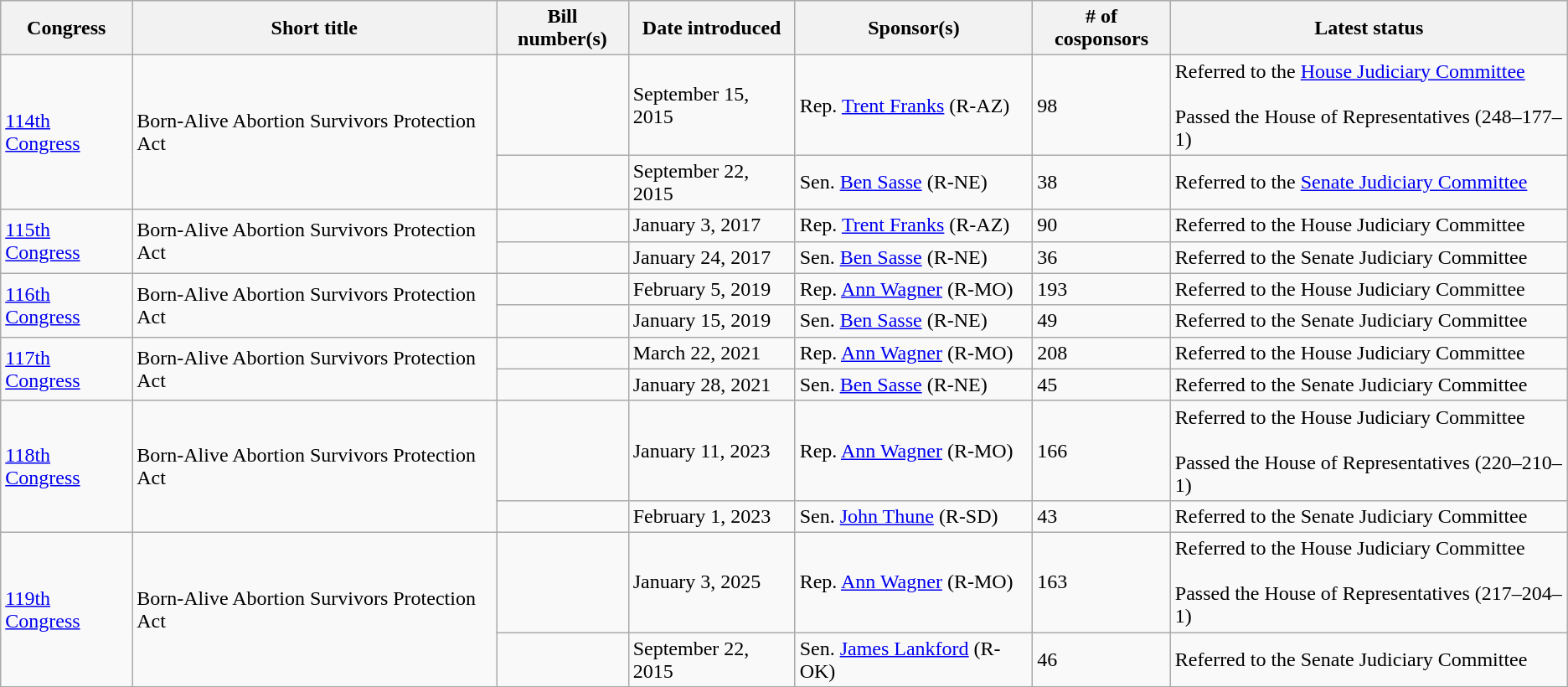<table class="wikitable">
<tr>
<th>Congress</th>
<th>Short title</th>
<th>Bill number(s)</th>
<th>Date introduced</th>
<th>Sponsor(s)</th>
<th># of cosponsors</th>
<th>Latest status</th>
</tr>
<tr>
<td rowspan="2"><a href='#'>114th Congress</a></td>
<td rowspan="2">Born-Alive Abortion Survivors Protection Act</td>
<td></td>
<td>September 15, 2015</td>
<td>Rep. <a href='#'>Trent Franks</a> (R-AZ)</td>
<td>98</td>
<td>Referred to the <a href='#'>House Judiciary Committee</a><br><br>Passed the House of Representatives (248–177–1)</td>
</tr>
<tr>
<td></td>
<td>September 22, 2015</td>
<td>Sen. <a href='#'>Ben Sasse</a> (R-NE)</td>
<td>38</td>
<td>Referred to the <a href='#'>Senate Judiciary Committee</a></td>
</tr>
<tr>
<td rowspan="2"><a href='#'>115th Congress</a></td>
<td rowspan="2">Born-Alive Abortion Survivors Protection Act</td>
<td></td>
<td>January 3, 2017</td>
<td>Rep. <a href='#'>Trent Franks</a> (R-AZ)</td>
<td>90</td>
<td>Referred to the House Judiciary Committee</td>
</tr>
<tr>
<td></td>
<td>January 24, 2017</td>
<td>Sen. <a href='#'>Ben Sasse</a> (R-NE)</td>
<td>36</td>
<td>Referred to the Senate Judiciary Committee</td>
</tr>
<tr>
<td rowspan="2"><a href='#'>116th Congress</a></td>
<td rowspan="2">Born-Alive Abortion Survivors Protection Act</td>
<td></td>
<td>February 5, 2019</td>
<td>Rep. <a href='#'>Ann Wagner</a> (R-MO)</td>
<td>193</td>
<td>Referred to the House Judiciary Committee</td>
</tr>
<tr>
<td></td>
<td>January 15, 2019</td>
<td>Sen. <a href='#'>Ben Sasse</a> (R-NE)</td>
<td>49</td>
<td>Referred to the Senate Judiciary Committee</td>
</tr>
<tr>
<td rowspan="2"><a href='#'>117th Congress</a></td>
<td rowspan="2">Born-Alive Abortion Survivors Protection Act</td>
<td></td>
<td>March 22, 2021</td>
<td>Rep. <a href='#'>Ann Wagner</a> (R-MO)</td>
<td>208</td>
<td>Referred to the House Judiciary Committee</td>
</tr>
<tr>
<td></td>
<td>January 28, 2021</td>
<td>Sen. <a href='#'>Ben Sasse</a> (R-NE)</td>
<td>45</td>
<td>Referred to the Senate Judiciary Committee</td>
</tr>
<tr>
<td rowspan="2"><a href='#'>118th Congress</a></td>
<td rowspan="2">Born-Alive Abortion Survivors Protection Act</td>
<td></td>
<td>January 11, 2023</td>
<td>Rep. <a href='#'>Ann Wagner</a> (R-MO)</td>
<td>166</td>
<td>Referred to the House Judiciary Committee<br><br>Passed the House of Representatives (220–210–1)</td>
</tr>
<tr>
<td></td>
<td>February 1, 2023</td>
<td>Sen. <a href='#'>John Thune</a> (R-SD)</td>
<td>43</td>
<td>Referred to the Senate Judiciary Committee</td>
</tr>
<tr>
<td rowspan="2"><a href='#'>119th Congress</a></td>
<td rowspan="2">Born-Alive Abortion Survivors Protection Act</td>
<td></td>
<td>January 3, 2025</td>
<td>Rep. <a href='#'>Ann Wagner</a> (R-MO)</td>
<td>163</td>
<td>Referred to the House Judiciary Committee<br><br>Passed the House of Representatives (217–204–1)</td>
</tr>
<tr>
<td></td>
<td>September 22, 2015</td>
<td>Sen. <a href='#'>James Lankford</a> (R-OK)</td>
<td>46</td>
<td>Referred to the Senate Judiciary Committee</td>
</tr>
<tr>
</tr>
</table>
